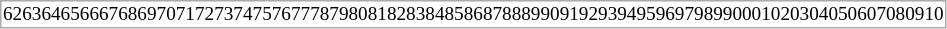<table Cellpadding="0" CellSpacing="0" style="font-size:100%; border:1px solid #aaaaaa; padding:1px;">
<tr valign="bottom">
<td></td>
<td></td>
<td></td>
<td></td>
<td></td>
<td></td>
<td></td>
<td></td>
<td></td>
<td></td>
<td></td>
<td></td>
<td></td>
<td></td>
<td></td>
<td></td>
<td></td>
<td></td>
<td></td>
<td></td>
<td></td>
<td></td>
<td></td>
<td></td>
<td></td>
<td></td>
<td></td>
<td></td>
<td></td>
<td></td>
<td></td>
<td></td>
<td></td>
<td></td>
<td></td>
<td></td>
<td></td>
<td></td>
<td></td>
<td></td>
<td></td>
<td></td>
<td></td>
<td></td>
<td></td>
<td></td>
<td></td>
<td></td>
<td></td>
</tr>
<tr align=center style="font-size:80%;">
<td>62</td>
<td>63</td>
<td>64</td>
<td>65</td>
<td>66</td>
<td>67</td>
<td>68</td>
<td>69</td>
<td>70</td>
<td>71</td>
<td>72</td>
<td>73</td>
<td>74</td>
<td>75</td>
<td>76</td>
<td>77</td>
<td>78</td>
<td>79</td>
<td>80</td>
<td>81</td>
<td>82</td>
<td>83</td>
<td>84</td>
<td>85</td>
<td>86</td>
<td>87</td>
<td>88</td>
<td>89</td>
<td>90</td>
<td>91</td>
<td>92</td>
<td>93</td>
<td>94</td>
<td>95</td>
<td>96</td>
<td>97</td>
<td>98</td>
<td>99</td>
<td>00</td>
<td>01</td>
<td>02</td>
<td>03</td>
<td>04</td>
<td>05</td>
<td>06</td>
<td>07</td>
<td>08</td>
<td>09</td>
<td>10</td>
</tr>
</table>
